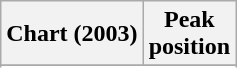<table class="wikitable sortable plainrowheaders">
<tr>
<th scope="col">Chart (2003)</th>
<th scope="col">Peak<br>position</th>
</tr>
<tr>
</tr>
<tr>
</tr>
<tr>
</tr>
<tr>
</tr>
<tr>
</tr>
</table>
